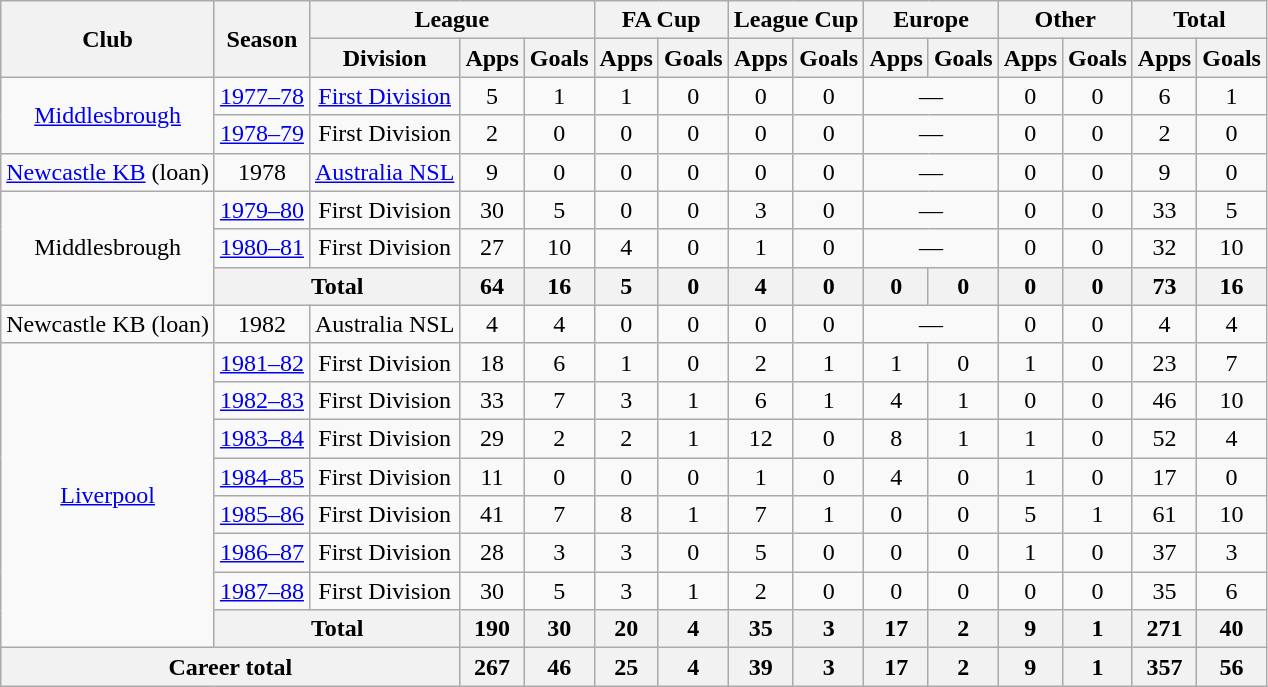<table class="wikitable" style="text-align:center">
<tr>
<th rowspan="2">Club</th>
<th rowspan="2">Season</th>
<th colspan="3">League</th>
<th colspan="2">FA Cup</th>
<th colspan="2">League Cup</th>
<th colspan="2">Europe</th>
<th colspan="2">Other</th>
<th colspan="2">Total</th>
</tr>
<tr>
<th>Division</th>
<th>Apps</th>
<th>Goals</th>
<th>Apps</th>
<th>Goals</th>
<th>Apps</th>
<th>Goals</th>
<th>Apps</th>
<th>Goals</th>
<th>Apps</th>
<th>Goals</th>
<th>Apps</th>
<th>Goals</th>
</tr>
<tr>
<td rowspan="2"><a href='#'>Middlesbrough</a></td>
<td><a href='#'>1977–78</a></td>
<td><a href='#'>First Division</a></td>
<td>5</td>
<td>1</td>
<td>1</td>
<td>0</td>
<td>0</td>
<td>0</td>
<td colspan="2">—</td>
<td>0</td>
<td>0</td>
<td>6</td>
<td>1</td>
</tr>
<tr>
<td><a href='#'>1978–79</a></td>
<td>First Division</td>
<td>2</td>
<td>0</td>
<td>0</td>
<td>0</td>
<td>0</td>
<td>0</td>
<td colspan="2">—</td>
<td>0</td>
<td>0</td>
<td>2</td>
<td>0</td>
</tr>
<tr>
<td><a href='#'>Newcastle KB</a> (loan)</td>
<td>1978</td>
<td><a href='#'>Australia NSL</a></td>
<td>9</td>
<td>0</td>
<td>0</td>
<td>0</td>
<td>0</td>
<td>0</td>
<td colspan="2">—</td>
<td>0</td>
<td>0</td>
<td>9</td>
<td>0</td>
</tr>
<tr>
<td rowspan="3">Middlesbrough</td>
<td><a href='#'>1979–80</a></td>
<td>First Division</td>
<td>30</td>
<td>5</td>
<td>0</td>
<td>0</td>
<td>3</td>
<td>0</td>
<td colspan="2">—</td>
<td>0</td>
<td>0</td>
<td>33</td>
<td>5</td>
</tr>
<tr>
<td><a href='#'>1980–81</a></td>
<td>First Division</td>
<td>27</td>
<td>10</td>
<td>4</td>
<td>0</td>
<td>1</td>
<td>0</td>
<td colspan="2">—</td>
<td>0</td>
<td>0</td>
<td>32</td>
<td>10</td>
</tr>
<tr>
<th colspan="2">Total</th>
<th>64</th>
<th>16</th>
<th>5</th>
<th>0</th>
<th>4</th>
<th>0</th>
<th>0</th>
<th>0</th>
<th>0</th>
<th>0</th>
<th>73</th>
<th>16</th>
</tr>
<tr>
<td>Newcastle KB (loan)</td>
<td>1982</td>
<td>Australia NSL</td>
<td>4</td>
<td>4</td>
<td>0</td>
<td>0</td>
<td>0</td>
<td>0</td>
<td colspan="2">—</td>
<td>0</td>
<td>0</td>
<td>4</td>
<td>4</td>
</tr>
<tr>
<td rowspan="8"><a href='#'>Liverpool</a></td>
<td><a href='#'>1981–82</a></td>
<td>First Division</td>
<td>18</td>
<td>6</td>
<td>1</td>
<td>0</td>
<td>2</td>
<td>1</td>
<td>1</td>
<td>0</td>
<td>1</td>
<td>0</td>
<td>23</td>
<td>7</td>
</tr>
<tr>
<td><a href='#'>1982–83</a></td>
<td>First Division</td>
<td>33</td>
<td>7</td>
<td>3</td>
<td>1</td>
<td>6</td>
<td>1</td>
<td>4</td>
<td>1</td>
<td>0</td>
<td>0</td>
<td>46</td>
<td>10</td>
</tr>
<tr>
<td><a href='#'>1983–84</a></td>
<td>First Division</td>
<td>29</td>
<td>2</td>
<td>2</td>
<td>1</td>
<td>12</td>
<td>0</td>
<td>8</td>
<td>1</td>
<td>1</td>
<td>0</td>
<td>52</td>
<td>4</td>
</tr>
<tr>
<td><a href='#'>1984–85</a></td>
<td>First Division</td>
<td>11</td>
<td>0</td>
<td>0</td>
<td>0</td>
<td>1</td>
<td>0</td>
<td>4</td>
<td>0</td>
<td>1</td>
<td>0</td>
<td>17</td>
<td>0</td>
</tr>
<tr>
<td><a href='#'>1985–86</a></td>
<td>First Division</td>
<td>41</td>
<td>7</td>
<td>8</td>
<td>1</td>
<td>7</td>
<td>1</td>
<td>0</td>
<td>0</td>
<td>5</td>
<td>1</td>
<td>61</td>
<td>10</td>
</tr>
<tr>
<td><a href='#'>1986–87</a></td>
<td>First Division</td>
<td>28</td>
<td>3</td>
<td>3</td>
<td>0</td>
<td>5</td>
<td>0</td>
<td>0</td>
<td>0</td>
<td>1</td>
<td>0</td>
<td>37</td>
<td>3</td>
</tr>
<tr>
<td><a href='#'>1987–88</a></td>
<td>First Division</td>
<td>30</td>
<td>5</td>
<td>3</td>
<td>1</td>
<td>2</td>
<td>0</td>
<td>0</td>
<td>0</td>
<td>0</td>
<td>0</td>
<td>35</td>
<td>6</td>
</tr>
<tr>
<th colspan="2">Total</th>
<th>190</th>
<th>30</th>
<th>20</th>
<th>4</th>
<th>35</th>
<th>3</th>
<th>17</th>
<th>2</th>
<th>9</th>
<th>1</th>
<th>271</th>
<th>40</th>
</tr>
<tr>
<th colspan="3">Career total</th>
<th>267</th>
<th>46</th>
<th>25</th>
<th>4</th>
<th>39</th>
<th>3</th>
<th>17</th>
<th>2</th>
<th>9</th>
<th>1</th>
<th>357</th>
<th>56</th>
</tr>
</table>
